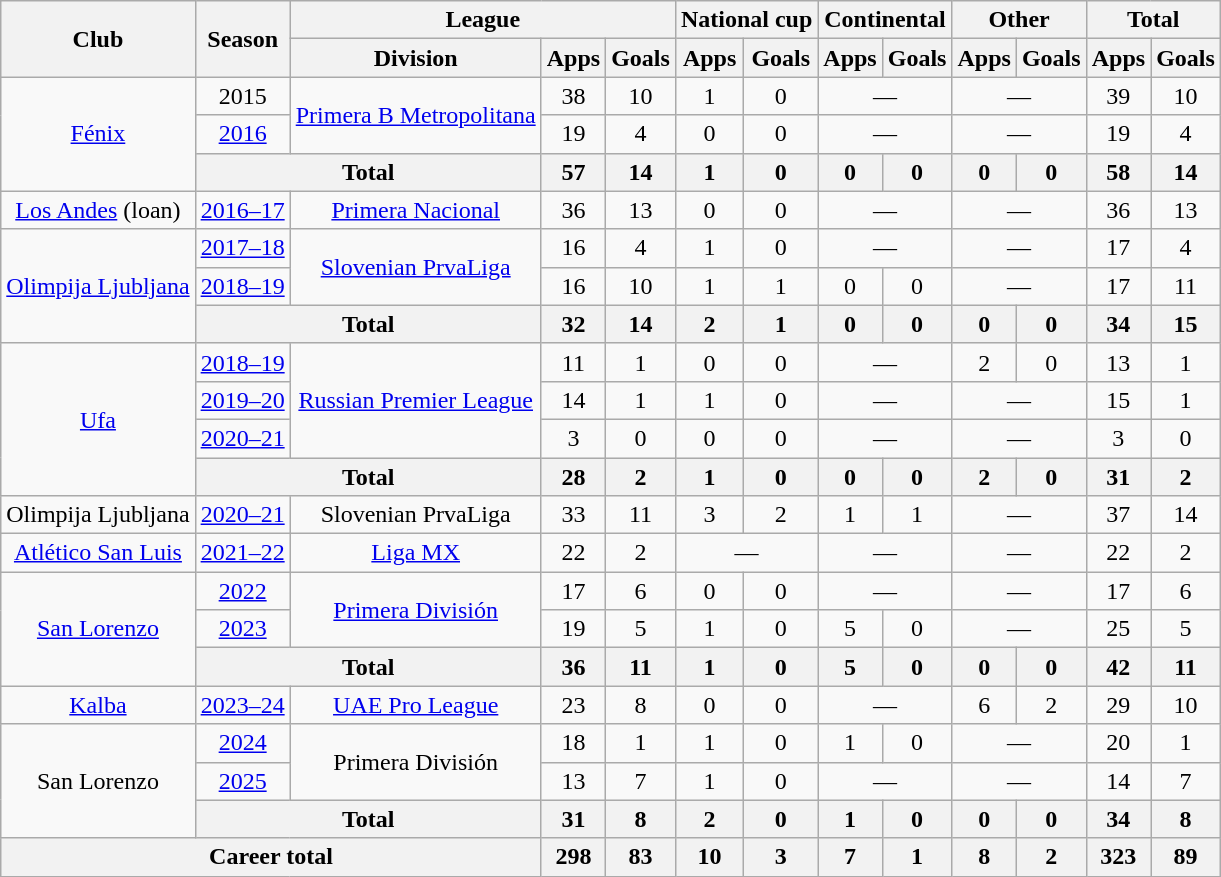<table class="wikitable", style="text-align:center">
<tr>
<th rowspan="2">Club</th>
<th rowspan="2">Season</th>
<th colspan="3">League</th>
<th colspan="2">National cup</th>
<th colspan="2">Continental</th>
<th colspan="2">Other</th>
<th colspan="2">Total</th>
</tr>
<tr>
<th>Division</th>
<th>Apps</th>
<th>Goals</th>
<th>Apps</th>
<th>Goals</th>
<th>Apps</th>
<th>Goals</th>
<th>Apps</th>
<th>Goals</th>
<th>Apps</th>
<th>Goals</th>
</tr>
<tr>
<td rowspan="3"><a href='#'>Fénix</a></td>
<td>2015</td>
<td rowspan="2"><a href='#'>Primera B Metropolitana</a></td>
<td>38</td>
<td>10</td>
<td>1</td>
<td>0</td>
<td colspan="2">—</td>
<td colspan="2">—</td>
<td>39</td>
<td>10</td>
</tr>
<tr>
<td><a href='#'>2016</a></td>
<td>19</td>
<td>4</td>
<td>0</td>
<td>0</td>
<td colspan="2">—</td>
<td colspan="2">—</td>
<td>19</td>
<td>4</td>
</tr>
<tr>
<th colspan="2">Total</th>
<th>57</th>
<th>14</th>
<th>1</th>
<th>0</th>
<th>0</th>
<th>0</th>
<th>0</th>
<th>0</th>
<th>58</th>
<th>14</th>
</tr>
<tr>
<td><a href='#'>Los Andes</a> (loan)</td>
<td><a href='#'>2016–17</a></td>
<td><a href='#'>Primera Nacional</a></td>
<td>36</td>
<td>13</td>
<td>0</td>
<td>0</td>
<td colspan="2">—</td>
<td colspan="2">—</td>
<td>36</td>
<td>13</td>
</tr>
<tr>
<td rowspan="3"><a href='#'>Olimpija Ljubljana</a></td>
<td><a href='#'>2017–18</a></td>
<td rowspan="2"><a href='#'>Slovenian PrvaLiga</a></td>
<td>16</td>
<td>4</td>
<td>1</td>
<td>0</td>
<td colspan="2">—</td>
<td colspan="2">—</td>
<td>17</td>
<td>4</td>
</tr>
<tr>
<td><a href='#'>2018–19</a></td>
<td>16</td>
<td>10</td>
<td>1</td>
<td>1</td>
<td>0</td>
<td>0</td>
<td colspan="2">—</td>
<td>17</td>
<td>11</td>
</tr>
<tr>
<th colspan="2">Total</th>
<th>32</th>
<th>14</th>
<th>2</th>
<th>1</th>
<th>0</th>
<th>0</th>
<th>0</th>
<th>0</th>
<th>34</th>
<th>15</th>
</tr>
<tr>
<td rowspan="4"><a href='#'>Ufa</a></td>
<td><a href='#'>2018–19</a></td>
<td rowspan="3"><a href='#'>Russian Premier League</a></td>
<td>11</td>
<td>1</td>
<td>0</td>
<td>0</td>
<td colspan="2">—</td>
<td>2</td>
<td>0</td>
<td>13</td>
<td>1</td>
</tr>
<tr>
<td><a href='#'>2019–20</a></td>
<td>14</td>
<td>1</td>
<td>1</td>
<td>0</td>
<td colspan="2">—</td>
<td colspan="2">—</td>
<td>15</td>
<td>1</td>
</tr>
<tr>
<td><a href='#'>2020–21</a></td>
<td>3</td>
<td>0</td>
<td>0</td>
<td>0</td>
<td colspan="2">—</td>
<td colspan="2">—</td>
<td>3</td>
<td>0</td>
</tr>
<tr>
<th colspan="2">Total</th>
<th>28</th>
<th>2</th>
<th>1</th>
<th>0</th>
<th>0</th>
<th>0</th>
<th>2</th>
<th>0</th>
<th>31</th>
<th>2</th>
</tr>
<tr>
<td>Olimpija Ljubljana</td>
<td><a href='#'>2020–21</a></td>
<td>Slovenian PrvaLiga</td>
<td>33</td>
<td>11</td>
<td>3</td>
<td>2</td>
<td>1</td>
<td>1</td>
<td colspan="2">—</td>
<td>37</td>
<td>14</td>
</tr>
<tr>
<td><a href='#'>Atlético San Luis</a></td>
<td><a href='#'>2021–22</a></td>
<td><a href='#'>Liga MX</a></td>
<td>22</td>
<td>2</td>
<td colspan="2">—</td>
<td colspan="2">—</td>
<td colspan="2">—</td>
<td>22</td>
<td>2</td>
</tr>
<tr>
<td rowspan="3"><a href='#'>San Lorenzo</a></td>
<td><a href='#'>2022</a></td>
<td rowspan="2"><a href='#'>Primera División</a></td>
<td>17</td>
<td>6</td>
<td>0</td>
<td>0</td>
<td colspan="2">—</td>
<td colspan="2">—</td>
<td>17</td>
<td>6</td>
</tr>
<tr>
<td><a href='#'>2023</a></td>
<td>19</td>
<td>5</td>
<td>1</td>
<td>0</td>
<td>5</td>
<td>0</td>
<td colspan="2">—</td>
<td>25</td>
<td>5</td>
</tr>
<tr>
<th colspan="2">Total</th>
<th>36</th>
<th>11</th>
<th>1</th>
<th>0</th>
<th>5</th>
<th>0</th>
<th>0</th>
<th>0</th>
<th>42</th>
<th>11</th>
</tr>
<tr>
<td><a href='#'>Kalba</a></td>
<td><a href='#'>2023–24</a></td>
<td><a href='#'>UAE Pro League</a></td>
<td>23</td>
<td>8</td>
<td>0</td>
<td>0</td>
<td colspan="2">—</td>
<td>6</td>
<td>2</td>
<td>29</td>
<td>10</td>
</tr>
<tr>
<td rowspan="3">San Lorenzo</td>
<td><a href='#'>2024</a></td>
<td rowspan="2">Primera División</td>
<td>18</td>
<td>1</td>
<td>1</td>
<td>0</td>
<td>1</td>
<td>0</td>
<td colspan="2">—</td>
<td>20</td>
<td>1</td>
</tr>
<tr>
<td><a href='#'>2025</a></td>
<td>13</td>
<td>7</td>
<td>1</td>
<td>0</td>
<td colspan="2">—</td>
<td colspan="2">—</td>
<td>14</td>
<td>7</td>
</tr>
<tr>
<th colspan="2">Total</th>
<th>31</th>
<th>8</th>
<th>2</th>
<th>0</th>
<th>1</th>
<th>0</th>
<th>0</th>
<th>0</th>
<th>34</th>
<th>8</th>
</tr>
<tr>
<th colspan="3">Career total</th>
<th>298</th>
<th>83</th>
<th>10</th>
<th>3</th>
<th>7</th>
<th>1</th>
<th>8</th>
<th>2</th>
<th>323</th>
<th>89</th>
</tr>
</table>
